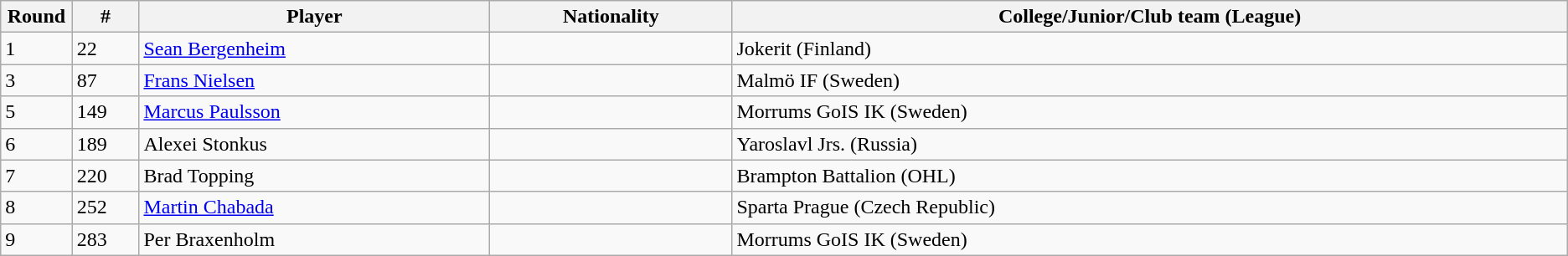<table class="wikitable">
<tr align="center">
<th bgcolor="#DDDDFF" width="4.0%">Round</th>
<th bgcolor="#DDDDFF" width="4.0%">#</th>
<th bgcolor="#DDDDFF" width="21.0%">Player</th>
<th bgcolor="#DDDDFF" width="14.5%">Nationality</th>
<th bgcolor="#DDDDFF" width="50.0%">College/Junior/Club team (League)</th>
</tr>
<tr>
<td>1</td>
<td>22</td>
<td><a href='#'>Sean Bergenheim</a></td>
<td></td>
<td>Jokerit (Finland)</td>
</tr>
<tr>
<td>3</td>
<td>87</td>
<td><a href='#'>Frans Nielsen</a></td>
<td></td>
<td>Malmö IF (Sweden)</td>
</tr>
<tr>
<td>5</td>
<td>149</td>
<td><a href='#'>Marcus Paulsson</a></td>
<td></td>
<td>Morrums GoIS IK (Sweden)</td>
</tr>
<tr>
<td>6</td>
<td>189</td>
<td>Alexei Stonkus</td>
<td></td>
<td>Yaroslavl Jrs. (Russia)</td>
</tr>
<tr>
<td>7</td>
<td>220</td>
<td>Brad Topping</td>
<td></td>
<td>Brampton Battalion (OHL)</td>
</tr>
<tr>
<td>8</td>
<td>252</td>
<td><a href='#'>Martin Chabada</a></td>
<td></td>
<td>Sparta Prague (Czech Republic)</td>
</tr>
<tr>
<td>9</td>
<td>283</td>
<td>Per Braxenholm</td>
<td></td>
<td>Morrums GoIS IK (Sweden)</td>
</tr>
</table>
